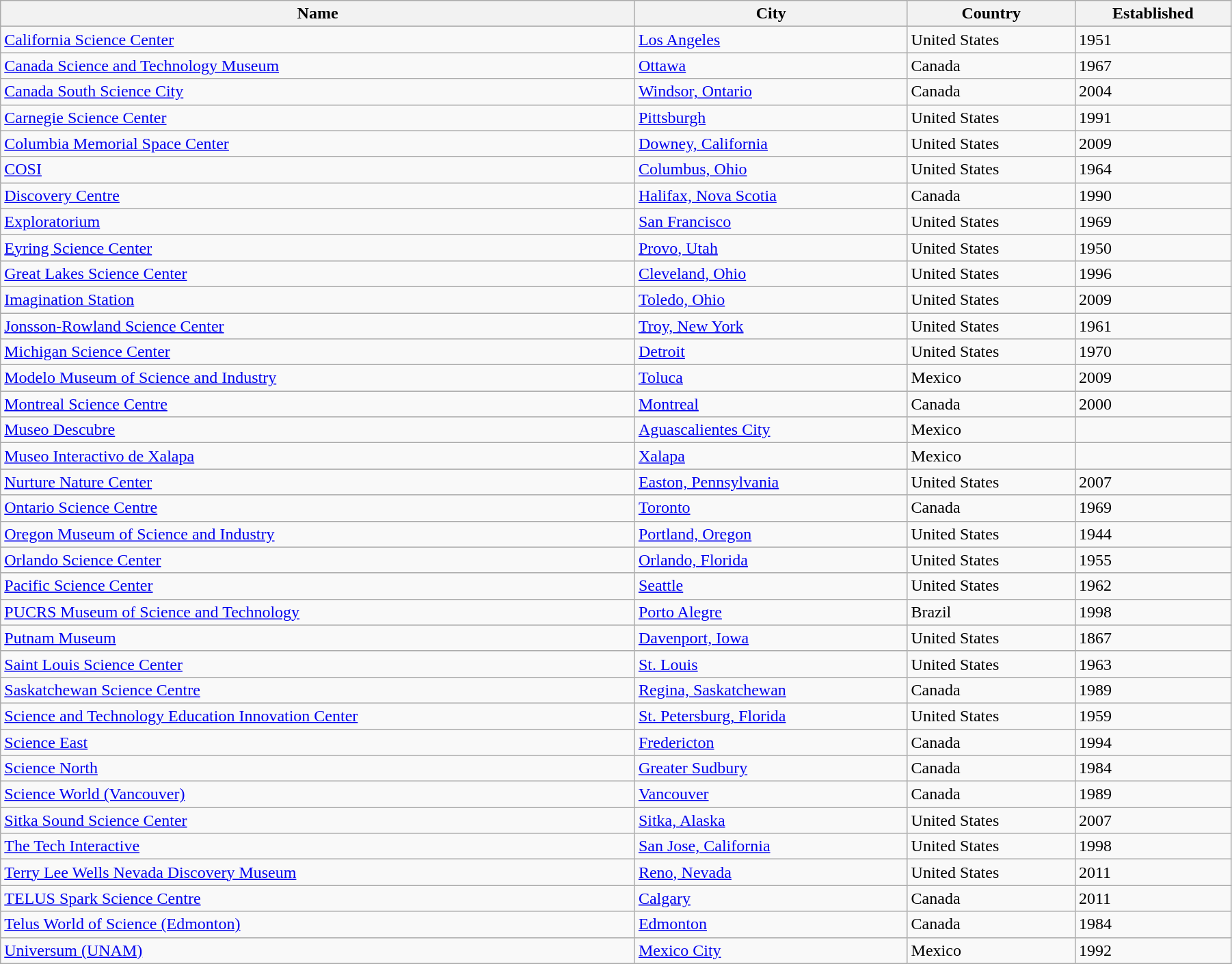<table class="wikitable sortable plainrowheaders" width="95%">
<tr>
<th>Name</th>
<th>City</th>
<th>Country</th>
<th>Established</th>
</tr>
<tr>
<td><a href='#'>California Science Center</a></td>
<td><a href='#'>Los Angeles</a></td>
<td>United States</td>
<td>1951</td>
</tr>
<tr>
<td><a href='#'>Canada Science and Technology Museum</a></td>
<td><a href='#'>Ottawa</a></td>
<td>Canada</td>
<td>1967</td>
</tr>
<tr>
<td><a href='#'>Canada South Science City</a></td>
<td><a href='#'>Windsor, Ontario</a></td>
<td>Canada</td>
<td>2004</td>
</tr>
<tr>
<td><a href='#'>Carnegie Science Center</a></td>
<td><a href='#'>Pittsburgh</a></td>
<td>United States</td>
<td>1991</td>
</tr>
<tr>
<td><a href='#'>Columbia Memorial Space Center</a></td>
<td><a href='#'>Downey, California</a></td>
<td>United States</td>
<td>2009</td>
</tr>
<tr>
<td><a href='#'>COSI</a></td>
<td><a href='#'>Columbus, Ohio</a></td>
<td>United States</td>
<td>1964</td>
</tr>
<tr>
<td><a href='#'>Discovery Centre</a></td>
<td><a href='#'>Halifax, Nova Scotia</a></td>
<td>Canada</td>
<td>1990</td>
</tr>
<tr>
<td><a href='#'>Exploratorium</a></td>
<td><a href='#'>San Francisco</a></td>
<td>United States</td>
<td>1969</td>
</tr>
<tr>
<td><a href='#'>Eyring Science Center</a></td>
<td><a href='#'>Provo, Utah</a></td>
<td>United States</td>
<td>1950</td>
</tr>
<tr>
<td><a href='#'>Great Lakes Science Center</a></td>
<td><a href='#'>Cleveland, Ohio</a></td>
<td>United States</td>
<td>1996</td>
</tr>
<tr>
<td><a href='#'>Imagination Station</a></td>
<td><a href='#'>Toledo, Ohio</a></td>
<td>United States</td>
<td>2009</td>
</tr>
<tr>
<td><a href='#'>Jonsson-Rowland Science Center</a></td>
<td><a href='#'>Troy, New York</a></td>
<td>United States</td>
<td>1961</td>
</tr>
<tr>
<td><a href='#'>Michigan Science Center</a></td>
<td><a href='#'>Detroit</a></td>
<td>United States</td>
<td>1970</td>
</tr>
<tr>
<td><a href='#'>Modelo Museum of Science and Industry</a></td>
<td><a href='#'>Toluca</a></td>
<td>Mexico</td>
<td>2009</td>
</tr>
<tr>
<td><a href='#'>Montreal Science Centre</a></td>
<td><a href='#'>Montreal</a></td>
<td>Canada</td>
<td>2000</td>
</tr>
<tr>
<td><a href='#'>Museo Descubre</a></td>
<td><a href='#'>Aguascalientes City</a></td>
<td>Mexico</td>
<td></td>
</tr>
<tr>
<td><a href='#'>Museo Interactivo de Xalapa</a></td>
<td><a href='#'>Xalapa</a></td>
<td>Mexico</td>
<td></td>
</tr>
<tr>
<td><a href='#'>Nurture Nature Center</a></td>
<td><a href='#'>Easton, Pennsylvania</a></td>
<td>United States</td>
<td>2007</td>
</tr>
<tr>
<td><a href='#'>Ontario Science Centre</a></td>
<td><a href='#'>Toronto</a></td>
<td>Canada</td>
<td>1969</td>
</tr>
<tr>
<td><a href='#'>Oregon Museum of Science and Industry</a></td>
<td><a href='#'>Portland, Oregon</a></td>
<td>United States</td>
<td>1944</td>
</tr>
<tr>
<td><a href='#'>Orlando Science Center</a></td>
<td><a href='#'>Orlando, Florida</a></td>
<td>United States</td>
<td>1955</td>
</tr>
<tr>
<td><a href='#'>Pacific Science Center</a></td>
<td><a href='#'>Seattle</a></td>
<td>United States</td>
<td>1962</td>
</tr>
<tr>
<td><a href='#'>PUCRS Museum of Science and Technology</a></td>
<td><a href='#'>Porto Alegre</a></td>
<td>Brazil</td>
<td>1998</td>
</tr>
<tr>
<td><a href='#'>Putnam Museum</a></td>
<td><a href='#'>Davenport, Iowa</a></td>
<td>United States</td>
<td>1867</td>
</tr>
<tr>
<td><a href='#'>Saint Louis Science Center</a></td>
<td><a href='#'>St. Louis</a></td>
<td>United States</td>
<td>1963</td>
</tr>
<tr>
<td><a href='#'>Saskatchewan Science Centre</a></td>
<td><a href='#'>Regina, Saskatchewan</a></td>
<td>Canada</td>
<td>1989</td>
</tr>
<tr>
<td><a href='#'>Science and Technology Education Innovation Center</a></td>
<td><a href='#'>St. Petersburg, Florida</a></td>
<td>United States</td>
<td>1959</td>
</tr>
<tr>
<td><a href='#'>Science East</a></td>
<td><a href='#'>Fredericton</a></td>
<td>Canada</td>
<td>1994</td>
</tr>
<tr>
<td><a href='#'>Science North</a></td>
<td><a href='#'>Greater Sudbury</a></td>
<td>Canada</td>
<td>1984</td>
</tr>
<tr>
<td><a href='#'>Science World (Vancouver)</a></td>
<td><a href='#'>Vancouver</a></td>
<td>Canada</td>
<td>1989</td>
</tr>
<tr>
<td><a href='#'>Sitka Sound Science Center</a></td>
<td><a href='#'>Sitka, Alaska</a></td>
<td>United States</td>
<td>2007</td>
</tr>
<tr>
<td><a href='#'>The Tech Interactive</a></td>
<td><a href='#'>San Jose, California</a></td>
<td>United States</td>
<td>1998</td>
</tr>
<tr>
<td><a href='#'>Terry Lee Wells Nevada Discovery Museum</a></td>
<td><a href='#'>Reno, Nevada</a></td>
<td>United States</td>
<td>2011</td>
</tr>
<tr>
<td><a href='#'>TELUS Spark Science Centre</a></td>
<td><a href='#'>Calgary</a></td>
<td>Canada</td>
<td>2011</td>
</tr>
<tr>
<td><a href='#'>Telus World of Science (Edmonton)</a></td>
<td><a href='#'>Edmonton</a></td>
<td>Canada</td>
<td>1984</td>
</tr>
<tr>
<td><a href='#'>Universum (UNAM)</a></td>
<td><a href='#'>Mexico City</a></td>
<td>Mexico</td>
<td>1992</td>
</tr>
</table>
